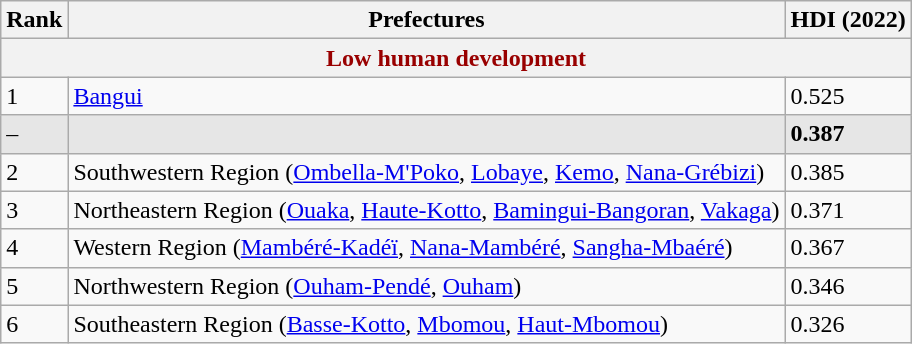<table class="wikitable sortable">
<tr>
<th>Rank</th>
<th>Prefectures</th>
<th>HDI (2022)</th>
</tr>
<tr>
<th colspan="3" style="color:#900;">Low human development</th>
</tr>
<tr>
<td>1</td>
<td><a href='#'>Bangui</a></td>
<td>0.525</td>
</tr>
<tr style="background:#e6e6e6">
<td>–</td>
<td></td>
<td><strong>0.387</strong></td>
</tr>
<tr>
<td>2</td>
<td>Southwestern Region (<a href='#'>Ombella-M'Poko</a>, <a href='#'>Lobaye</a>, <a href='#'>Kemo</a>, <a href='#'>Nana-Grébizi</a>)</td>
<td>0.385</td>
</tr>
<tr>
<td>3</td>
<td>Northeastern Region (<a href='#'>Ouaka</a>, <a href='#'>Haute-Kotto</a>, <a href='#'>Bamingui-Bangoran</a>, <a href='#'>Vakaga</a>)</td>
<td>0.371</td>
</tr>
<tr>
<td>4</td>
<td>Western Region (<a href='#'>Mambéré-Kadéï</a>, <a href='#'>Nana-Mambéré</a>, <a href='#'>Sangha-Mbaéré</a>)</td>
<td>0.367</td>
</tr>
<tr>
<td>5</td>
<td>Northwestern Region (<a href='#'>Ouham-Pendé</a>, <a href='#'>Ouham</a>)</td>
<td>0.346</td>
</tr>
<tr>
<td>6</td>
<td>Southeastern Region (<a href='#'>Basse-Kotto</a>, <a href='#'>Mbomou</a>, <a href='#'>Haut-Mbomou</a>)</td>
<td>0.326</td>
</tr>
</table>
